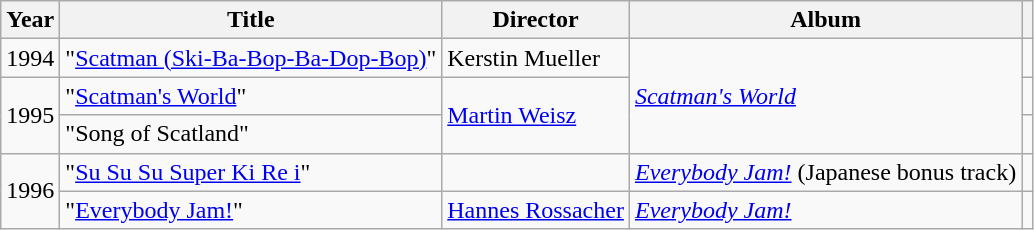<table class="wikitable plainrowheaders">
<tr>
<th scope="col">Year</th>
<th scope="col">Title</th>
<th scope="col">Director</th>
<th scope="col">Album</th>
<th scope="col"></th>
</tr>
<tr>
<td>1994</td>
<td>"<a href='#'>Scatman (Ski-Ba-Bop-Ba-Dop-Bop)</a>"</td>
<td>Kerstin Mueller</td>
<td rowspan="3"><em><a href='#'>Scatman's World</a></em></td>
<td></td>
</tr>
<tr>
<td rowspan="2">1995</td>
<td>"<a href='#'>Scatman's World</a>"</td>
<td rowspan="2"><a href='#'>Martin Weisz</a></td>
<td></td>
</tr>
<tr>
<td>"Song of Scatland"</td>
<td></td>
</tr>
<tr>
<td rowspan="2">1996</td>
<td>"<a href='#'>Su Su Su Super Ki Re i</a>"</td>
<td></td>
<td><em><a href='#'>Everybody Jam!</a></em> (Japanese bonus track)</td>
<td></td>
</tr>
<tr>
<td>"<a href='#'>Everybody Jam!</a>"</td>
<td><a href='#'>Hannes Rossacher</a></td>
<td><em><a href='#'>Everybody Jam!</a></em></td>
<td></td>
</tr>
</table>
